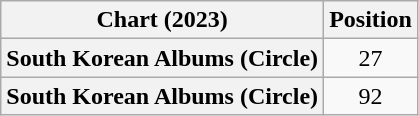<table class="wikitable plainrowheaders" style="text-align:center">
<tr>
<th scope="col">Chart (2023)</th>
<th scope="col">Position</th>
</tr>
<tr>
<th scope="row">South Korean Albums (Circle)</th>
<td>27</td>
</tr>
<tr>
<th scope="row">South Korean Albums (Circle)<br></th>
<td>92</td>
</tr>
</table>
